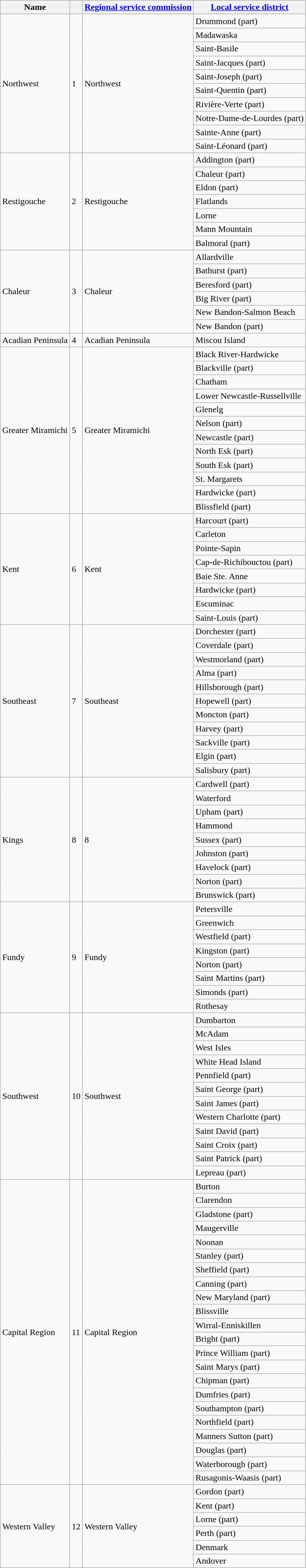<table class="wikitable">
<tr>
<th>Name</th>
<th></th>
<th><a href='#'>Regional service commission</a></th>
<th><a href='#'>Local service district</a></th>
</tr>
<tr>
<td rowspan="10">Northwest</td>
<td rowspan="10">1</td>
<td rowspan="10">Northwest</td>
<td>Drummond (part)</td>
</tr>
<tr>
<td>Madawaska</td>
</tr>
<tr>
<td>Saint-Basile</td>
</tr>
<tr>
<td>Saint-Jacques (part)</td>
</tr>
<tr>
<td>Saint-Joseph (part)</td>
</tr>
<tr>
<td>Saint-Quentin (part)</td>
</tr>
<tr>
<td>Rivière-Verte (part)</td>
</tr>
<tr>
<td>Notre-Dame-de-Lourdes (part)</td>
</tr>
<tr>
<td>Sainte-Anne (part)</td>
</tr>
<tr>
<td>Saint-Léonard (part)</td>
</tr>
<tr>
<td rowspan="7">Restigouche</td>
<td rowspan="7">2</td>
<td rowspan="7">Restigouche</td>
<td>Addington (part)</td>
</tr>
<tr>
<td>Chaleur (part)</td>
</tr>
<tr>
<td>Eldon (part)</td>
</tr>
<tr>
<td>Flatlands</td>
</tr>
<tr>
<td>Lorne</td>
</tr>
<tr>
<td>Mann Mountain</td>
</tr>
<tr>
<td>Balmoral (part)</td>
</tr>
<tr>
<td rowspan="6">Chaleur</td>
<td rowspan="6">3</td>
<td rowspan="6">Chaleur</td>
<td>Allardville</td>
</tr>
<tr>
<td>Bathurst (part)</td>
</tr>
<tr>
<td>Beresford (part)</td>
</tr>
<tr>
<td>Big River (part)</td>
</tr>
<tr>
<td>New Bandon-Salmon Beach</td>
</tr>
<tr>
<td>New Bandon (part)</td>
</tr>
<tr>
<td>Acadian Peninsula</td>
<td>4</td>
<td>Acadian Peninsula</td>
<td>Miscou Island</td>
</tr>
<tr>
<td rowspan="12">Greater Miramichi</td>
<td rowspan="12">5</td>
<td rowspan="12">Greater Miramichi</td>
<td>Black River-Hardwicke</td>
</tr>
<tr>
<td>Blackville (part)</td>
</tr>
<tr>
<td>Chatham</td>
</tr>
<tr>
<td>Lower Newcastle-Russellville</td>
</tr>
<tr>
<td>Glenelg</td>
</tr>
<tr>
<td>Nelson (part)</td>
</tr>
<tr>
<td>Newcastle (part)</td>
</tr>
<tr>
<td>North Esk (part)</td>
</tr>
<tr>
<td>South Esk (part)</td>
</tr>
<tr>
<td>St. Margarets</td>
</tr>
<tr>
<td>Hardwicke (part)</td>
</tr>
<tr>
<td>Blissfield (part)</td>
</tr>
<tr>
<td rowspan="8">Kent</td>
<td rowspan="8">6</td>
<td rowspan="8">Kent</td>
<td>Harcourt (part)</td>
</tr>
<tr>
<td>Carleton</td>
</tr>
<tr>
<td>Pointe-Sapin</td>
</tr>
<tr>
<td>Cap-de-Richibouctou (part)</td>
</tr>
<tr>
<td>Baie Ste. Anne</td>
</tr>
<tr>
<td>Hardwicke (part)</td>
</tr>
<tr>
<td>Escuminac</td>
</tr>
<tr>
<td>Saint-Louis (part)</td>
</tr>
<tr>
<td rowspan="11">Southeast</td>
<td rowspan="11">7</td>
<td rowspan="11">Southeast</td>
<td>Dorchester (part)</td>
</tr>
<tr>
<td>Coverdale (part)</td>
</tr>
<tr>
<td>Westmorland (part)</td>
</tr>
<tr>
<td>Alma (part)</td>
</tr>
<tr>
<td>Hillsborough (part)</td>
</tr>
<tr>
<td>Hopewell (part)</td>
</tr>
<tr>
<td>Moncton (part)</td>
</tr>
<tr>
<td>Harvey (part)</td>
</tr>
<tr>
<td>Sackville (part)</td>
</tr>
<tr>
<td>Elgin (part)</td>
</tr>
<tr>
<td>Salisbury (part)</td>
</tr>
<tr>
<td rowspan="9">Kings</td>
<td rowspan="9">8</td>
<td rowspan="9">8</td>
<td>Cardwell (part)</td>
</tr>
<tr>
<td>Waterford</td>
</tr>
<tr>
<td>Upham (part)</td>
</tr>
<tr>
<td>Hammond</td>
</tr>
<tr>
<td>Sussex (part)</td>
</tr>
<tr>
<td>Johnston (part)</td>
</tr>
<tr>
<td>Havelock (part)</td>
</tr>
<tr>
<td>Norton (part)</td>
</tr>
<tr>
<td>Brunswick (part)</td>
</tr>
<tr>
<td rowspan="8">Fundy</td>
<td rowspan="8">9</td>
<td rowspan="8">Fundy</td>
<td>Petersville</td>
</tr>
<tr>
<td>Greenwich</td>
</tr>
<tr>
<td>Westfield (part)</td>
</tr>
<tr>
<td>Kingston (part)</td>
</tr>
<tr>
<td>Norton (part)</td>
</tr>
<tr>
<td>Saint Martins (part)</td>
</tr>
<tr>
<td>Simonds (part)</td>
</tr>
<tr>
<td>Rothesay</td>
</tr>
<tr>
<td rowspan="12">Southwest</td>
<td rowspan="12">10</td>
<td rowspan="12">Southwest</td>
<td>Dumbarton</td>
</tr>
<tr>
<td>McAdam</td>
</tr>
<tr>
<td>West Isles</td>
</tr>
<tr>
<td>White Head Island</td>
</tr>
<tr>
<td>Pennfield (part)</td>
</tr>
<tr>
<td>Saint George (part)</td>
</tr>
<tr>
<td>Saint James (part)</td>
</tr>
<tr>
<td>Western Charlotte (part)</td>
</tr>
<tr>
<td>Saint David (part)</td>
</tr>
<tr>
<td>Saint Croix (part)</td>
</tr>
<tr>
<td>Saint Patrick (part)</td>
</tr>
<tr>
<td>Lepreau (part)</td>
</tr>
<tr>
<td rowspan="22">Capital Region</td>
<td rowspan="22">11</td>
<td rowspan="22">Capital Region</td>
<td>Burton</td>
</tr>
<tr>
<td>Clarendon</td>
</tr>
<tr>
<td>Gladstone (part)</td>
</tr>
<tr>
<td>Maugerville</td>
</tr>
<tr>
<td>Noonan</td>
</tr>
<tr>
<td>Stanley (part)</td>
</tr>
<tr>
<td>Sheffield (part)</td>
</tr>
<tr>
<td>Canning (part)</td>
</tr>
<tr>
<td>New Maryland (part)</td>
</tr>
<tr>
<td>Blissville</td>
</tr>
<tr>
<td>Wirral-Enniskillen</td>
</tr>
<tr>
<td>Bright (part)</td>
</tr>
<tr>
<td>Prince William (part)</td>
</tr>
<tr>
<td>Saint Marys (part)</td>
</tr>
<tr>
<td>Chipman (part)</td>
</tr>
<tr>
<td>Dumfries (part)</td>
</tr>
<tr>
<td>Southampton (part)</td>
</tr>
<tr>
<td>Northfield (part)</td>
</tr>
<tr>
<td>Manners Sutton (part)</td>
</tr>
<tr>
<td>Douglas (part)</td>
</tr>
<tr>
<td>Waterborough (part)</td>
</tr>
<tr>
<td>Rusagonis-Waasis (part)</td>
</tr>
<tr>
<td rowspan="6">Western Valley</td>
<td rowspan="6">12</td>
<td rowspan="6">Western Valley</td>
<td>Gordon (part)</td>
</tr>
<tr>
<td>Kent (part)</td>
</tr>
<tr>
<td>Lorne (part)</td>
</tr>
<tr>
<td>Perth (part)</td>
</tr>
<tr>
<td>Denmark</td>
</tr>
<tr>
<td>Andover</td>
</tr>
</table>
